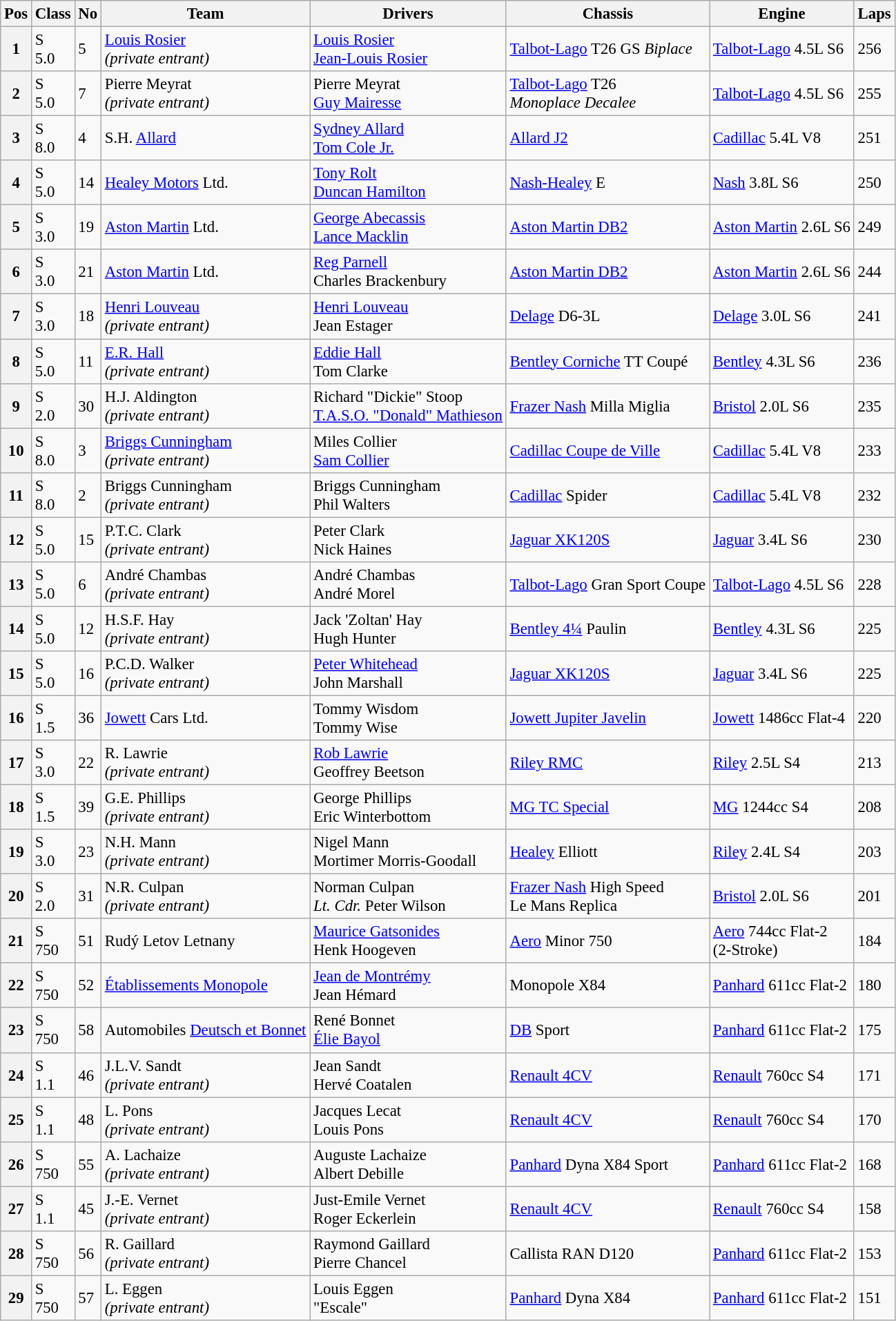<table class="wikitable" style="font-size: 95%;">
<tr>
<th>Pos</th>
<th>Class</th>
<th>No</th>
<th>Team</th>
<th>Drivers</th>
<th>Chassis</th>
<th>Engine</th>
<th>Laps</th>
</tr>
<tr>
<th>1</th>
<td>S<br>5.0</td>
<td>5</td>
<td> <a href='#'>Louis Rosier</a><br><em>(private entrant)</em></td>
<td> <a href='#'>Louis Rosier</a><br> <a href='#'>Jean-Louis Rosier</a></td>
<td><a href='#'>Talbot-Lago</a> T26 GS <em>Biplace</em></td>
<td><a href='#'>Talbot-Lago</a> 4.5L S6</td>
<td>256</td>
</tr>
<tr>
<th>2</th>
<td>S<br>5.0</td>
<td>7</td>
<td> Pierre Meyrat<br><em>(private entrant)</em></td>
<td> Pierre Meyrat<br> <a href='#'>Guy Mairesse</a></td>
<td><a href='#'>Talbot-Lago</a> T26<br><em>Monoplace Decalee</em></td>
<td><a href='#'>Talbot-Lago</a> 4.5L S6</td>
<td>255</td>
</tr>
<tr>
<th>3</th>
<td>S<br>8.0</td>
<td>4</td>
<td> S.H. <a href='#'>Allard</a></td>
<td> <a href='#'>Sydney Allard</a><br> <a href='#'>Tom Cole Jr.</a></td>
<td><a href='#'>Allard J2</a></td>
<td><a href='#'>Cadillac</a> 5.4L V8</td>
<td>251</td>
</tr>
<tr>
<th>4</th>
<td>S<br>5.0</td>
<td>14</td>
<td> <a href='#'>Healey Motors</a> Ltd.</td>
<td> <a href='#'>Tony Rolt</a><br> <a href='#'>Duncan Hamilton</a></td>
<td><a href='#'>Nash-Healey</a> E</td>
<td><a href='#'>Nash</a> 3.8L S6</td>
<td>250</td>
</tr>
<tr>
<th>5</th>
<td>S<br>3.0</td>
<td>19</td>
<td> <a href='#'>Aston Martin</a> Ltd.</td>
<td> <a href='#'>George Abecassis</a><br> <a href='#'>Lance Macklin</a></td>
<td><a href='#'>Aston Martin DB2</a></td>
<td><a href='#'>Aston Martin</a> 2.6L S6</td>
<td>249</td>
</tr>
<tr>
<th>6</th>
<td>S<br>3.0</td>
<td>21</td>
<td> <a href='#'>Aston Martin</a> Ltd.</td>
<td> <a href='#'>Reg Parnell</a><br> Charles Brackenbury</td>
<td><a href='#'>Aston Martin DB2</a></td>
<td><a href='#'>Aston Martin</a> 2.6L S6</td>
<td>244</td>
</tr>
<tr>
<th>7</th>
<td>S<br>3.0</td>
<td>18</td>
<td> <a href='#'>Henri Louveau</a><br><em>(private entrant)</em></td>
<td> <a href='#'>Henri Louveau</a><br> Jean Estager</td>
<td><a href='#'>Delage</a> D6-3L</td>
<td><a href='#'>Delage</a> 3.0L S6</td>
<td>241</td>
</tr>
<tr>
<th>8</th>
<td>S<br>5.0</td>
<td>11</td>
<td> <a href='#'>E.R. Hall</a><br><em>(private entrant)</em></td>
<td> <a href='#'>Eddie Hall</a> <br> Tom Clarke</td>
<td><a href='#'>Bentley Corniche</a> TT Coupé</td>
<td><a href='#'>Bentley</a> 4.3L S6</td>
<td>236</td>
</tr>
<tr>
<th>9</th>
<td>S<br>2.0</td>
<td>30</td>
<td> H.J. Aldington<br><em>(private entrant)</em></td>
<td> Richard "Dickie" Stoop<br> <a href='#'>T.A.S.O. "Donald" Mathieson</a></td>
<td><a href='#'>Frazer Nash</a> Milla Miglia</td>
<td><a href='#'>Bristol</a> 2.0L S6</td>
<td>235</td>
</tr>
<tr>
<th>10</th>
<td>S<br>8.0</td>
<td>3</td>
<td> <a href='#'>Briggs Cunningham</a><br><em>(private entrant)</em></td>
<td> Miles Collier<br> <a href='#'>Sam Collier</a></td>
<td><a href='#'>Cadillac Coupe de Ville</a></td>
<td><a href='#'>Cadillac</a> 5.4L V8</td>
<td>233</td>
</tr>
<tr>
<th>11</th>
<td>S<br>8.0</td>
<td>2</td>
<td> Briggs Cunningham<br><em>(private entrant)</em></td>
<td> Briggs Cunningham<br> Phil Walters</td>
<td><a href='#'>Cadillac</a> Spider</td>
<td><a href='#'>Cadillac</a> 5.4L V8</td>
<td>232</td>
</tr>
<tr>
<th>12</th>
<td>S<br>5.0</td>
<td>15</td>
<td> P.T.C. Clark<br><em>(private entrant)</em></td>
<td> Peter Clark<br> Nick Haines</td>
<td><a href='#'>Jaguar XK120S</a></td>
<td><a href='#'>Jaguar</a> 3.4L S6</td>
<td>230</td>
</tr>
<tr>
<th>13</th>
<td>S<br>5.0</td>
<td>6</td>
<td> André Chambas<br><em>(private entrant)</em></td>
<td> André Chambas<br> André Morel</td>
<td><a href='#'>Talbot-Lago</a> Gran Sport Coupe</td>
<td><a href='#'>Talbot-Lago</a> 4.5L S6</td>
<td>228</td>
</tr>
<tr>
<th>14</th>
<td>S<br>5.0</td>
<td>12</td>
<td> H.S.F. Hay<br><em>(private entrant)</em></td>
<td> Jack 'Zoltan' Hay<br> Hugh Hunter</td>
<td><a href='#'>Bentley 4¼</a> Paulin</td>
<td><a href='#'>Bentley</a> 4.3L S6</td>
<td>225</td>
</tr>
<tr>
<th>15</th>
<td>S<br>5.0</td>
<td>16</td>
<td> P.C.D. Walker<br><em>(private entrant)</em></td>
<td> <a href='#'>Peter Whitehead</a><br> John Marshall</td>
<td><a href='#'>Jaguar XK120S</a></td>
<td><a href='#'>Jaguar</a> 3.4L S6</td>
<td>225</td>
</tr>
<tr>
<th>16</th>
<td>S<br>1.5</td>
<td>36</td>
<td> <a href='#'>Jowett</a> Cars Ltd.</td>
<td> Tommy Wisdom<br> Tommy Wise</td>
<td><a href='#'>Jowett Jupiter Javelin</a></td>
<td><a href='#'>Jowett</a> 1486cc Flat-4</td>
<td>220</td>
</tr>
<tr>
<th>17</th>
<td>S<br>3.0</td>
<td>22</td>
<td> R. Lawrie<br><em>(private entrant)</em></td>
<td> <a href='#'>Rob Lawrie</a><br> Geoffrey Beetson</td>
<td><a href='#'>Riley RMC</a></td>
<td><a href='#'>Riley</a> 2.5L S4</td>
<td>213</td>
</tr>
<tr>
<th>18</th>
<td>S<br>1.5</td>
<td>39</td>
<td> G.E. Phillips<br><em>(private entrant)</em></td>
<td> George Phillips<br> Eric Winterbottom</td>
<td><a href='#'>MG TC Special</a></td>
<td><a href='#'>MG</a> 1244cc S4</td>
<td>208</td>
</tr>
<tr>
<th>19</th>
<td>S<br>3.0</td>
<td>23</td>
<td> N.H. Mann<br><em>(private entrant)</em></td>
<td> Nigel Mann<br> Mortimer Morris-Goodall</td>
<td><a href='#'>Healey</a> Elliott</td>
<td><a href='#'>Riley</a> 2.4L S4</td>
<td>203</td>
</tr>
<tr>
<th>20</th>
<td>S<br>2.0</td>
<td>31</td>
<td> N.R. Culpan<br><em>(private entrant)</em></td>
<td> Norman Culpan<br> <em>Lt. Cdr.</em> Peter Wilson</td>
<td><a href='#'>Frazer Nash</a> High Speed<br>Le Mans Replica</td>
<td><a href='#'>Bristol</a> 2.0L S6</td>
<td>201</td>
</tr>
<tr>
<th>21</th>
<td>S<br>750</td>
<td>51</td>
<td> Rudý Letov Letnany</td>
<td> <a href='#'>Maurice Gatsonides</a><br> Henk Hoogeven</td>
<td><a href='#'>Aero</a> Minor 750</td>
<td><a href='#'>Aero</a> 744cc Flat-2<br>(2-Stroke)</td>
<td>184</td>
</tr>
<tr>
<th>22</th>
<td>S<br>750</td>
<td>52</td>
<td> <a href='#'>Établissements Monopole</a></td>
<td> <a href='#'>Jean de Montrémy</a><br> Jean Hémard</td>
<td>Monopole X84</td>
<td><a href='#'>Panhard</a> 611cc Flat-2</td>
<td>180</td>
</tr>
<tr>
<th>23</th>
<td>S<br>750</td>
<td>58</td>
<td> Automobiles <a href='#'>Deutsch et Bonnet</a></td>
<td> René Bonnet<br> <a href='#'>Élie Bayol</a></td>
<td><a href='#'>DB</a> Sport</td>
<td><a href='#'>Panhard</a> 611cc Flat-2</td>
<td>175</td>
</tr>
<tr>
<th>24</th>
<td>S<br>1.1</td>
<td>46</td>
<td> J.L.V. Sandt<br><em>(private entrant)</em></td>
<td> Jean Sandt<br> Hervé Coatalen</td>
<td><a href='#'>Renault 4CV</a></td>
<td><a href='#'>Renault</a> 760cc S4</td>
<td>171</td>
</tr>
<tr>
<th>25</th>
<td>S<br>1.1</td>
<td>48</td>
<td> L. Pons<br><em>(private entrant)</em></td>
<td> Jacques Lecat<br> Louis Pons</td>
<td><a href='#'>Renault 4CV</a></td>
<td><a href='#'>Renault</a> 760cc S4</td>
<td>170</td>
</tr>
<tr>
<th>26</th>
<td>S<br>750</td>
<td>55</td>
<td> A. Lachaize<br><em>(private entrant)</em></td>
<td> Auguste Lachaize<br> Albert Debille</td>
<td><a href='#'>Panhard</a> Dyna X84 Sport</td>
<td><a href='#'>Panhard</a> 611cc Flat-2</td>
<td>168</td>
</tr>
<tr>
<th>27</th>
<td>S<br>1.1</td>
<td>45</td>
<td> J.-E. Vernet<br><em>(private entrant)</em></td>
<td> Just-Emile Vernet<br> Roger Eckerlein</td>
<td><a href='#'>Renault 4CV</a></td>
<td><a href='#'>Renault</a> 760cc S4</td>
<td>158</td>
</tr>
<tr>
<th>28</th>
<td>S<br>750</td>
<td>56</td>
<td> R. Gaillard<br><em>(private entrant)</em></td>
<td> Raymond Gaillard<br> Pierre Chancel</td>
<td>Callista RAN D120</td>
<td><a href='#'>Panhard</a> 611cc Flat-2</td>
<td>153</td>
</tr>
<tr>
<th>29</th>
<td>S<br>750</td>
<td>57</td>
<td> L. Eggen<br><em>(private entrant)</em></td>
<td> Louis Eggen<br> "Escale"</td>
<td><a href='#'>Panhard</a> Dyna X84</td>
<td><a href='#'>Panhard</a> 611cc Flat-2</td>
<td>151</td>
</tr>
</table>
